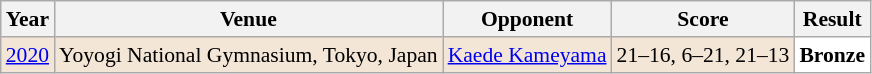<table class="sortable wikitable" style="font-size: 90%;">
<tr>
<th>Year</th>
<th>Venue</th>
<th>Opponent</th>
<th>Score</th>
<th>Result</th>
</tr>
<tr style="background:#F3E6D7">
<td align="center"><a href='#'>2020</a></td>
<td align="left">Yoyogi National Gymnasium, Tokyo, Japan</td>
<td align="left"> <a href='#'>Kaede Kameyama</a></td>
<td align="left">21–16, 6–21, 21–13</td>
<td style="text-align:left; background:white"> <strong>Bronze</strong></td>
</tr>
</table>
